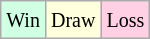<table class="wikitable">
<tr>
<td style="background:#d0ffe3;"><small>Win</small></td>
<td style="background:#ffffdd;"><small>Draw</small></td>
<td style="background:#ffd0e3;"><small>Loss</small></td>
</tr>
</table>
